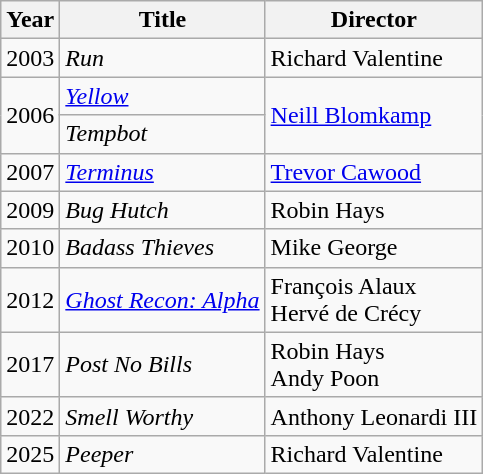<table class="wikitable">
<tr>
<th>Year</th>
<th>Title</th>
<th>Director</th>
</tr>
<tr>
<td>2003</td>
<td><em>Run</em></td>
<td>Richard Valentine</td>
</tr>
<tr>
<td rowspan=2>2006</td>
<td><em><a href='#'>Yellow</a></em></td>
<td rowspan=2><a href='#'>Neill Blomkamp</a></td>
</tr>
<tr>
<td><em>Tempbot</em></td>
</tr>
<tr>
<td>2007</td>
<td><em><a href='#'>Terminus</a></em></td>
<td><a href='#'>Trevor Cawood</a></td>
</tr>
<tr>
<td>2009</td>
<td><em>Bug Hutch</em></td>
<td>Robin Hays</td>
</tr>
<tr>
<td>2010</td>
<td><em>Badass Thieves</em></td>
<td>Mike George</td>
</tr>
<tr>
<td>2012</td>
<td><em><a href='#'>Ghost Recon: Alpha</a></em></td>
<td>François Alaux<br>Hervé de Crécy</td>
</tr>
<tr>
<td>2017</td>
<td><em>Post No Bills</em></td>
<td>Robin Hays<br>Andy Poon</td>
</tr>
<tr>
<td>2022</td>
<td><em>Smell Worthy</em></td>
<td>Anthony Leonardi III</td>
</tr>
<tr>
<td>2025</td>
<td><em>Peeper</em></td>
<td>Richard Valentine</td>
</tr>
</table>
